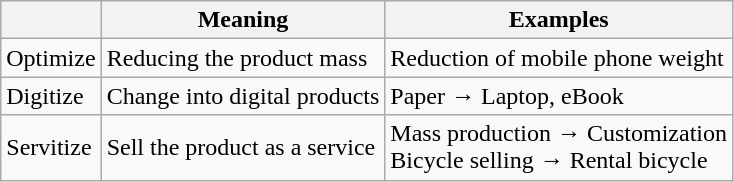<table class="wikitable">
<tr>
<th></th>
<th>Meaning</th>
<th>Examples</th>
</tr>
<tr>
<td>Optimize</td>
<td>Reducing the product mass</td>
<td>Reduction of mobile phone weight</td>
</tr>
<tr>
<td>Digitize</td>
<td>Change into digital products</td>
<td>Paper → Laptop, eBook</td>
</tr>
<tr>
<td>Servitize</td>
<td>Sell the product as a service</td>
<td>Mass production → Customization<br>Bicycle selling → Rental bicycle</td>
</tr>
</table>
